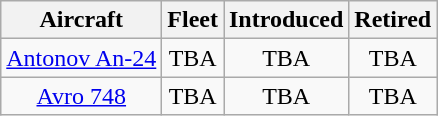<table class="wikitable" style="border-collapse:collapse;text-align:center">
<tr>
<th>Aircraft</th>
<th>Fleet</th>
<th>Introduced</th>
<th>Retired</th>
</tr>
<tr>
<td><a href='#'>Antonov An-24</a></td>
<td>TBA</td>
<td>TBA</td>
<td>TBA</td>
</tr>
<tr>
<td><a href='#'>Avro 748</a></td>
<td>TBA</td>
<td>TBA</td>
<td>TBA</td>
</tr>
</table>
